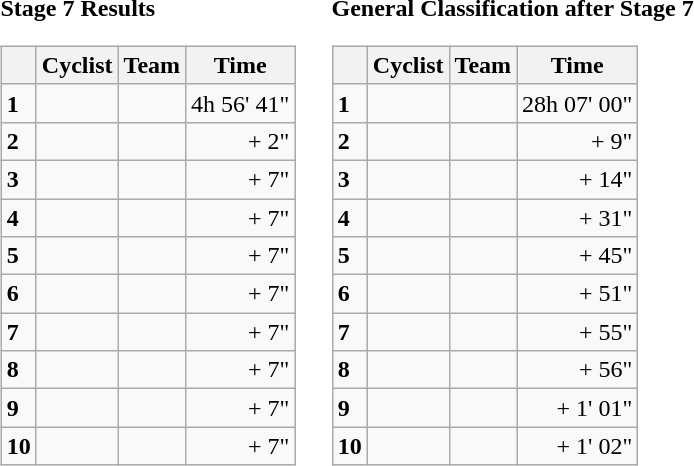<table>
<tr>
<td><strong>Stage 7 Results</strong><br><table class="wikitable">
<tr>
<th></th>
<th>Cyclist</th>
<th>Team</th>
<th>Time</th>
</tr>
<tr>
<td><strong>1</strong></td>
<td></td>
<td></td>
<td align="right">4h 56' 41"</td>
</tr>
<tr>
<td><strong>2</strong></td>
<td></td>
<td></td>
<td align="right">+ 2"</td>
</tr>
<tr>
<td><strong>3</strong></td>
<td></td>
<td></td>
<td align="right">+ 7"</td>
</tr>
<tr>
<td><strong>4</strong></td>
<td></td>
<td></td>
<td align="right">+ 7"</td>
</tr>
<tr>
<td><strong>5</strong></td>
<td></td>
<td></td>
<td align="right">+ 7"</td>
</tr>
<tr>
<td><strong>6</strong></td>
<td></td>
<td></td>
<td align="right">+ 7"</td>
</tr>
<tr>
<td><strong>7</strong></td>
<td></td>
<td></td>
<td align="right">+ 7"</td>
</tr>
<tr>
<td><strong>8</strong></td>
<td></td>
<td></td>
<td align="right">+ 7"</td>
</tr>
<tr>
<td><strong>9</strong></td>
<td> </td>
<td></td>
<td align="right">+ 7"</td>
</tr>
<tr>
<td><strong>10</strong></td>
<td></td>
<td></td>
<td align="right">+ 7"</td>
</tr>
</table>
</td>
<td></td>
<td><strong>General Classification after Stage 7</strong><br><table class="wikitable">
<tr>
<th></th>
<th>Cyclist</th>
<th>Team</th>
<th>Time</th>
</tr>
<tr>
<td><strong>1</strong></td>
<td> </td>
<td></td>
<td align="right">28h 07' 00"</td>
</tr>
<tr>
<td><strong>2</strong></td>
<td></td>
<td></td>
<td align="right">+ 9"</td>
</tr>
<tr>
<td><strong>3</strong></td>
<td></td>
<td></td>
<td align="right">+ 14"</td>
</tr>
<tr>
<td><strong>4</strong></td>
<td></td>
<td></td>
<td align="right">+ 31"</td>
</tr>
<tr>
<td><strong>5</strong></td>
<td></td>
<td></td>
<td align="right">+ 45"</td>
</tr>
<tr>
<td><strong>6</strong></td>
<td> </td>
<td></td>
<td align="right">+ 51"</td>
</tr>
<tr>
<td><strong>7</strong></td>
<td></td>
<td></td>
<td align="right">+ 55"</td>
</tr>
<tr>
<td><strong>8</strong></td>
<td></td>
<td></td>
<td align="right">+ 56"</td>
</tr>
<tr>
<td><strong>9</strong></td>
<td></td>
<td></td>
<td align="right">+ 1' 01"</td>
</tr>
<tr>
<td><strong>10</strong></td>
<td></td>
<td></td>
<td align="right">+ 1' 02"</td>
</tr>
</table>
</td>
</tr>
</table>
